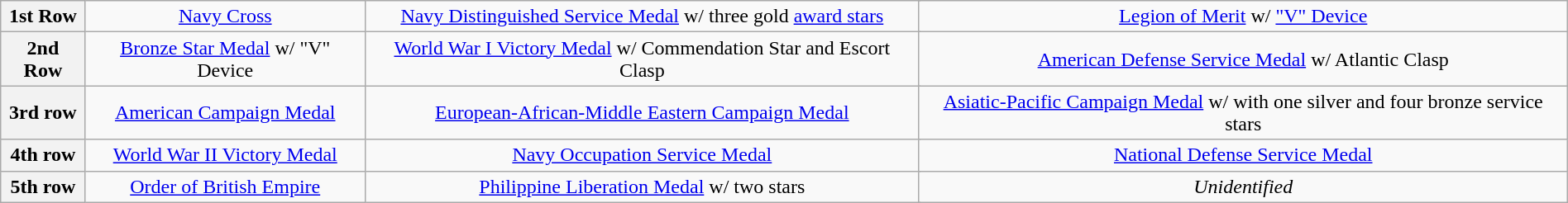<table class="wikitable" style="margin:1em auto; text-align:center;">
<tr>
<th>1st Row</th>
<td colspan="4"><a href='#'>Navy Cross</a></td>
<td colspan="4"><a href='#'>Navy Distinguished Service Medal</a> w/ three gold <a href='#'>award stars</a></td>
<td colspan="4"><a href='#'>Legion of Merit</a> w/ <a href='#'>"V" Device</a></td>
</tr>
<tr>
<th>2nd Row</th>
<td colspan="4"><a href='#'>Bronze Star Medal</a> w/ "V" Device</td>
<td colspan="4"><a href='#'>World War I Victory Medal</a> w/ Commendation Star and Escort Clasp</td>
<td colspan="4"><a href='#'>American Defense Service Medal</a> w/ Atlantic Clasp</td>
</tr>
<tr>
<th>3rd row</th>
<td colspan="4"><a href='#'>American Campaign Medal</a></td>
<td colspan="4"><a href='#'>European-African-Middle Eastern Campaign Medal</a></td>
<td colspan="4"><a href='#'>Asiatic-Pacific Campaign Medal</a> w/ with one silver and four bronze service stars</td>
</tr>
<tr>
<th>4th row</th>
<td colspan="4"><a href='#'>World War II Victory Medal</a></td>
<td colspan="4"><a href='#'>Navy Occupation Service Medal</a></td>
<td colspan="4"><a href='#'>National Defense Service Medal</a></td>
</tr>
<tr>
<th>5th row</th>
<td colspan="4"><a href='#'>Order of British Empire</a></td>
<td colspan="4"><a href='#'>Philippine Liberation Medal</a> w/ two stars</td>
<td colspan="4"><em>Unidentified</em></td>
</tr>
</table>
